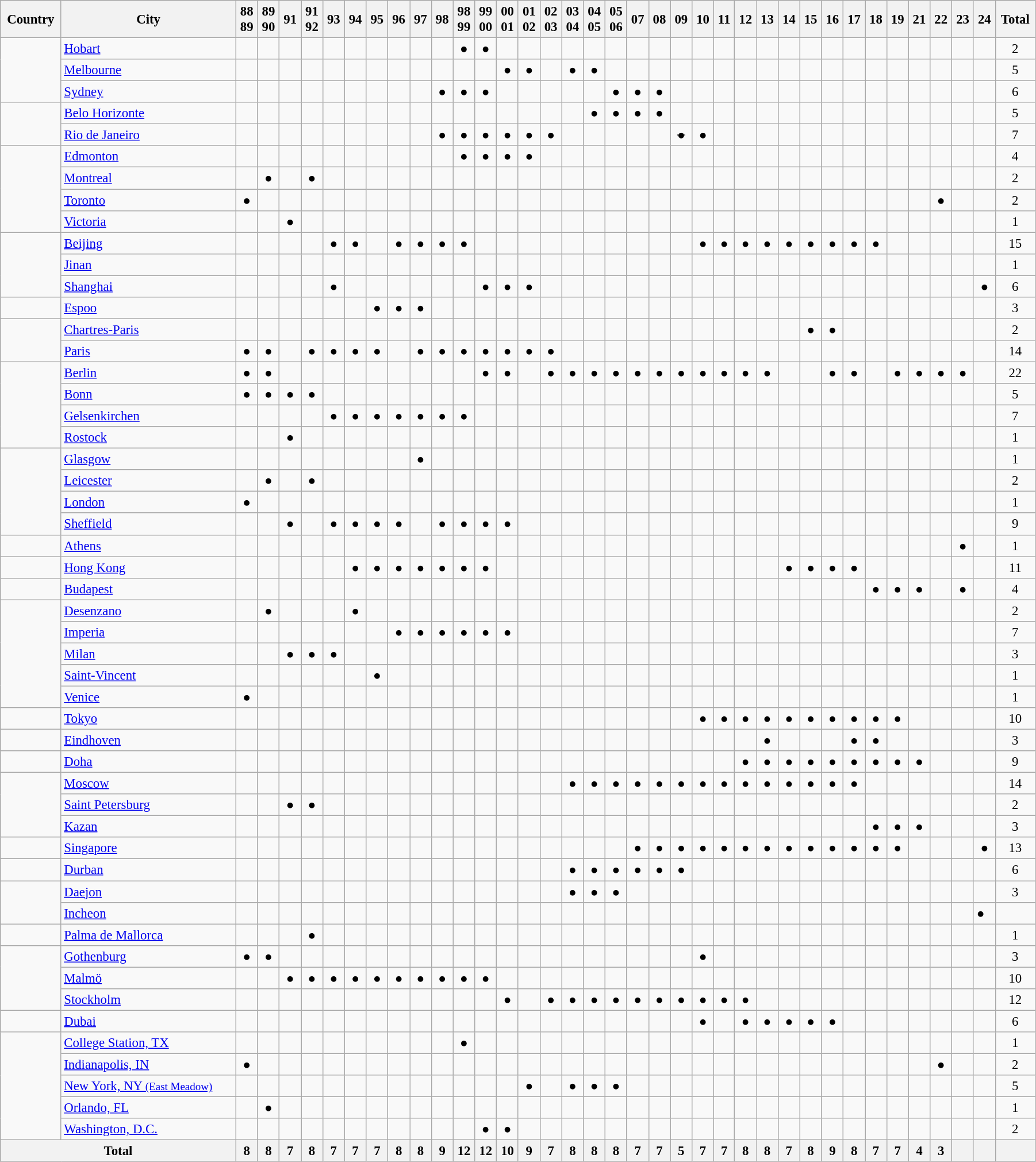<table class="wikitable" style="font-size:95%; width: 95%;">
<tr>
<th>Country</th>
<th>City</th>
<th>88<br>89</th>
<th>89<br>90</th>
<th>91</th>
<th>91<br>92</th>
<th>93</th>
<th>94</th>
<th>95</th>
<th>96</th>
<th>97</th>
<th>98</th>
<th>98<br>99</th>
<th>99<br>00</th>
<th>00<br>01</th>
<th>01<br>02</th>
<th>02<br>03</th>
<th>03<br>04</th>
<th>04<br>05</th>
<th>05<br>06</th>
<th>07</th>
<th>08</th>
<th>09</th>
<th>10</th>
<th>11</th>
<th>12</th>
<th>13</th>
<th>14</th>
<th>15</th>
<th>16</th>
<th>17</th>
<th>18</th>
<th>19</th>
<th>21</th>
<th>22</th>
<th>23</th>
<th>24</th>
<th>Total</th>
</tr>
<tr align=center>
<td rowspan=3 align=left></td>
<td align=left><a href='#'>Hobart</a></td>
<td></td>
<td></td>
<td></td>
<td></td>
<td></td>
<td></td>
<td></td>
<td></td>
<td></td>
<td></td>
<td>●</td>
<td>●</td>
<td></td>
<td></td>
<td></td>
<td></td>
<td></td>
<td></td>
<td></td>
<td></td>
<td></td>
<td></td>
<td></td>
<td></td>
<td></td>
<td></td>
<td></td>
<td></td>
<td></td>
<td></td>
<td></td>
<td></td>
<td></td>
<td></td>
<td></td>
<td>2</td>
</tr>
<tr align=center>
<td align=left><a href='#'>Melbourne</a></td>
<td></td>
<td></td>
<td></td>
<td></td>
<td></td>
<td></td>
<td></td>
<td></td>
<td></td>
<td></td>
<td></td>
<td></td>
<td>●</td>
<td>●</td>
<td></td>
<td>●</td>
<td>●</td>
<td></td>
<td></td>
<td></td>
<td></td>
<td></td>
<td></td>
<td></td>
<td></td>
<td></td>
<td></td>
<td></td>
<td></td>
<td></td>
<td></td>
<td></td>
<td></td>
<td></td>
<td></td>
<td>5</td>
</tr>
<tr align=center>
<td align=left><a href='#'>Sydney</a></td>
<td></td>
<td></td>
<td></td>
<td></td>
<td></td>
<td></td>
<td></td>
<td></td>
<td></td>
<td>●</td>
<td>●</td>
<td>●</td>
<td></td>
<td></td>
<td></td>
<td></td>
<td></td>
<td>●</td>
<td>●</td>
<td>●</td>
<td></td>
<td></td>
<td></td>
<td></td>
<td></td>
<td></td>
<td></td>
<td></td>
<td></td>
<td></td>
<td></td>
<td></td>
<td></td>
<td></td>
<td></td>
<td>6</td>
</tr>
<tr align=center>
<td rowspan=2 align=left></td>
<td align=left><a href='#'>Belo Horizonte</a></td>
<td></td>
<td></td>
<td></td>
<td></td>
<td></td>
<td></td>
<td></td>
<td></td>
<td></td>
<td></td>
<td></td>
<td></td>
<td></td>
<td></td>
<td></td>
<td></td>
<td>●</td>
<td>●</td>
<td>●</td>
<td>●</td>
<td></td>
<td></td>
<td></td>
<td></td>
<td></td>
<td></td>
<td></td>
<td></td>
<td></td>
<td></td>
<td></td>
<td></td>
<td></td>
<td></td>
<td></td>
<td>5</td>
</tr>
<tr align=center>
<td align=left><a href='#'>Rio de Janeiro</a></td>
<td></td>
<td></td>
<td></td>
<td></td>
<td></td>
<td></td>
<td></td>
<td></td>
<td></td>
<td>●</td>
<td>●</td>
<td>●</td>
<td>●</td>
<td>●</td>
<td>●</td>
<td></td>
<td></td>
<td></td>
<td></td>
<td></td>
<td><s>●</s></td>
<td>●</td>
<td></td>
<td></td>
<td></td>
<td></td>
<td></td>
<td></td>
<td></td>
<td></td>
<td></td>
<td></td>
<td></td>
<td></td>
<td></td>
<td>7</td>
</tr>
<tr align=center>
<td rowspan=4 align=left></td>
<td align=left><a href='#'>Edmonton</a></td>
<td></td>
<td></td>
<td></td>
<td></td>
<td></td>
<td></td>
<td></td>
<td></td>
<td></td>
<td></td>
<td>●</td>
<td>●</td>
<td>●</td>
<td>●</td>
<td></td>
<td></td>
<td></td>
<td></td>
<td></td>
<td></td>
<td></td>
<td></td>
<td></td>
<td></td>
<td></td>
<td></td>
<td></td>
<td></td>
<td></td>
<td></td>
<td></td>
<td></td>
<td></td>
<td></td>
<td></td>
<td>4</td>
</tr>
<tr align=center>
<td align=left><a href='#'>Montreal</a></td>
<td></td>
<td>●</td>
<td></td>
<td>●</td>
<td></td>
<td></td>
<td></td>
<td></td>
<td></td>
<td></td>
<td></td>
<td></td>
<td></td>
<td></td>
<td></td>
<td></td>
<td></td>
<td></td>
<td></td>
<td></td>
<td></td>
<td></td>
<td></td>
<td></td>
<td></td>
<td></td>
<td></td>
<td></td>
<td></td>
<td></td>
<td></td>
<td></td>
<td></td>
<td></td>
<td></td>
<td>2</td>
</tr>
<tr align=center>
<td align=left><a href='#'>Toronto</a></td>
<td>●</td>
<td></td>
<td></td>
<td></td>
<td></td>
<td></td>
<td></td>
<td></td>
<td></td>
<td></td>
<td></td>
<td></td>
<td></td>
<td></td>
<td></td>
<td></td>
<td></td>
<td></td>
<td></td>
<td></td>
<td></td>
<td></td>
<td></td>
<td></td>
<td></td>
<td></td>
<td></td>
<td></td>
<td></td>
<td></td>
<td></td>
<td></td>
<td>●</td>
<td></td>
<td></td>
<td>2</td>
</tr>
<tr align=center>
<td align=left><a href='#'>Victoria</a></td>
<td></td>
<td></td>
<td>●</td>
<td></td>
<td></td>
<td></td>
<td></td>
<td></td>
<td></td>
<td></td>
<td></td>
<td></td>
<td></td>
<td></td>
<td></td>
<td></td>
<td></td>
<td></td>
<td></td>
<td></td>
<td></td>
<td></td>
<td></td>
<td></td>
<td></td>
<td></td>
<td></td>
<td></td>
<td></td>
<td></td>
<td></td>
<td></td>
<td></td>
<td></td>
<td></td>
<td>1</td>
</tr>
<tr align=center>
<td rowspan="3" align="left"></td>
<td align=left><a href='#'>Beijing</a></td>
<td></td>
<td></td>
<td></td>
<td></td>
<td>●</td>
<td>●</td>
<td></td>
<td>●</td>
<td>●</td>
<td>●</td>
<td>●</td>
<td></td>
<td></td>
<td></td>
<td></td>
<td></td>
<td></td>
<td></td>
<td></td>
<td></td>
<td></td>
<td>●</td>
<td>●</td>
<td>●</td>
<td>●</td>
<td>●</td>
<td>●</td>
<td>●</td>
<td>●</td>
<td>●</td>
<td></td>
<td></td>
<td></td>
<td></td>
<td></td>
<td>15</td>
</tr>
<tr align="center">
<td align=left><a href='#'>Jinan</a></td>
<td></td>
<td></td>
<td></td>
<td></td>
<td></td>
<td></td>
<td></td>
<td></td>
<td></td>
<td></td>
<td></td>
<td></td>
<td></td>
<td></td>
<td></td>
<td></td>
<td></td>
<td></td>
<td></td>
<td></td>
<td></td>
<td></td>
<td></td>
<td></td>
<td></td>
<td></td>
<td></td>
<td></td>
<td></td>
<td></td>
<td></td>
<td></td>
<td></td>
<td></td>
<td></td>
<td>1</td>
</tr>
<tr align="center">
<td align="left"><a href='#'>Shanghai</a></td>
<td></td>
<td></td>
<td></td>
<td></td>
<td>●</td>
<td></td>
<td></td>
<td></td>
<td></td>
<td></td>
<td></td>
<td>●</td>
<td>●</td>
<td>●</td>
<td></td>
<td></td>
<td></td>
<td></td>
<td></td>
<td></td>
<td></td>
<td></td>
<td></td>
<td></td>
<td></td>
<td></td>
<td></td>
<td></td>
<td></td>
<td></td>
<td></td>
<td></td>
<td></td>
<td></td>
<td>●</td>
<td>6</td>
</tr>
<tr align="center">
<td align="left"></td>
<td align="left"><a href='#'>Espoo</a></td>
<td></td>
<td></td>
<td></td>
<td></td>
<td></td>
<td></td>
<td>●</td>
<td>●</td>
<td>●</td>
<td></td>
<td></td>
<td></td>
<td></td>
<td></td>
<td></td>
<td></td>
<td></td>
<td></td>
<td></td>
<td></td>
<td></td>
<td></td>
<td></td>
<td></td>
<td></td>
<td></td>
<td></td>
<td></td>
<td></td>
<td></td>
<td></td>
<td></td>
<td></td>
<td></td>
<td></td>
<td>3</td>
</tr>
<tr align="center">
<td rowspan="2" align="left"></td>
<td align="left"><a href='#'>Chartres-Paris</a></td>
<td></td>
<td></td>
<td></td>
<td></td>
<td></td>
<td></td>
<td></td>
<td></td>
<td></td>
<td></td>
<td></td>
<td></td>
<td></td>
<td></td>
<td></td>
<td></td>
<td></td>
<td></td>
<td></td>
<td></td>
<td></td>
<td></td>
<td></td>
<td></td>
<td></td>
<td></td>
<td>●</td>
<td>●</td>
<td></td>
<td></td>
<td></td>
<td></td>
<td></td>
<td></td>
<td></td>
<td>2</td>
</tr>
<tr align="center">
<td align="left"><a href='#'>Paris</a></td>
<td>●</td>
<td>●</td>
<td></td>
<td>●</td>
<td>●</td>
<td>●</td>
<td>●</td>
<td></td>
<td>●</td>
<td>●</td>
<td>●</td>
<td>●</td>
<td>●</td>
<td>●</td>
<td>●</td>
<td></td>
<td></td>
<td></td>
<td></td>
<td></td>
<td></td>
<td></td>
<td></td>
<td></td>
<td></td>
<td></td>
<td></td>
<td></td>
<td></td>
<td></td>
<td></td>
<td></td>
<td></td>
<td></td>
<td></td>
<td>14</td>
</tr>
<tr align="center">
<td rowspan="4" align="left"></td>
<td align="left"><a href='#'>Berlin</a></td>
<td>●</td>
<td>●</td>
<td></td>
<td></td>
<td></td>
<td></td>
<td></td>
<td></td>
<td></td>
<td></td>
<td></td>
<td>●</td>
<td>●</td>
<td></td>
<td>●</td>
<td>●</td>
<td>●</td>
<td>●</td>
<td>●</td>
<td>●</td>
<td>●</td>
<td>●</td>
<td>●</td>
<td>●</td>
<td>●</td>
<td></td>
<td></td>
<td>●</td>
<td>●</td>
<td></td>
<td>●</td>
<td>●</td>
<td>●</td>
<td>●</td>
<td></td>
<td>22</td>
</tr>
<tr align="center">
<td align="left"><a href='#'>Bonn</a></td>
<td>●</td>
<td>●</td>
<td>●</td>
<td>●</td>
<td></td>
<td></td>
<td></td>
<td></td>
<td></td>
<td></td>
<td></td>
<td></td>
<td></td>
<td></td>
<td></td>
<td></td>
<td></td>
<td></td>
<td></td>
<td></td>
<td></td>
<td></td>
<td></td>
<td></td>
<td></td>
<td></td>
<td></td>
<td></td>
<td></td>
<td></td>
<td></td>
<td></td>
<td></td>
<td></td>
<td></td>
<td>5</td>
</tr>
<tr align="center">
<td align="left"><a href='#'>Gelsenkirchen</a></td>
<td></td>
<td></td>
<td></td>
<td></td>
<td>●</td>
<td>●</td>
<td>●</td>
<td>●</td>
<td>●</td>
<td>●</td>
<td>●</td>
<td></td>
<td></td>
<td></td>
<td></td>
<td></td>
<td></td>
<td></td>
<td></td>
<td></td>
<td></td>
<td></td>
<td></td>
<td></td>
<td></td>
<td></td>
<td></td>
<td></td>
<td></td>
<td></td>
<td></td>
<td></td>
<td></td>
<td></td>
<td></td>
<td>7</td>
</tr>
<tr align="center">
<td align="left"><a href='#'>Rostock</a></td>
<td></td>
<td></td>
<td>●</td>
<td></td>
<td></td>
<td></td>
<td></td>
<td></td>
<td></td>
<td></td>
<td></td>
<td></td>
<td></td>
<td></td>
<td></td>
<td></td>
<td></td>
<td></td>
<td></td>
<td></td>
<td></td>
<td></td>
<td></td>
<td></td>
<td></td>
<td></td>
<td></td>
<td></td>
<td></td>
<td></td>
<td></td>
<td></td>
<td></td>
<td></td>
<td></td>
<td>1</td>
</tr>
<tr align="center">
<td rowspan="4" align="left"></td>
<td align="left"><a href='#'>Glasgow</a></td>
<td></td>
<td></td>
<td></td>
<td></td>
<td></td>
<td></td>
<td></td>
<td></td>
<td>●</td>
<td></td>
<td></td>
<td></td>
<td></td>
<td></td>
<td></td>
<td></td>
<td></td>
<td></td>
<td></td>
<td></td>
<td></td>
<td></td>
<td></td>
<td></td>
<td></td>
<td></td>
<td></td>
<td></td>
<td></td>
<td></td>
<td></td>
<td></td>
<td></td>
<td></td>
<td></td>
<td>1</td>
</tr>
<tr align="center">
<td align="left"><a href='#'>Leicester</a></td>
<td></td>
<td>●</td>
<td></td>
<td>●</td>
<td></td>
<td></td>
<td></td>
<td></td>
<td></td>
<td></td>
<td></td>
<td></td>
<td></td>
<td></td>
<td></td>
<td></td>
<td></td>
<td></td>
<td></td>
<td></td>
<td></td>
<td></td>
<td></td>
<td></td>
<td></td>
<td></td>
<td></td>
<td></td>
<td></td>
<td></td>
<td></td>
<td></td>
<td></td>
<td></td>
<td></td>
<td>2</td>
</tr>
<tr align="center">
<td align="left"><a href='#'>London</a></td>
<td>●</td>
<td></td>
<td></td>
<td></td>
<td></td>
<td></td>
<td></td>
<td></td>
<td></td>
<td></td>
<td></td>
<td></td>
<td></td>
<td></td>
<td></td>
<td></td>
<td></td>
<td></td>
<td></td>
<td></td>
<td></td>
<td></td>
<td></td>
<td></td>
<td></td>
<td></td>
<td></td>
<td></td>
<td></td>
<td></td>
<td></td>
<td></td>
<td></td>
<td></td>
<td></td>
<td>1</td>
</tr>
<tr align="center">
<td align="left"><a href='#'>Sheffield</a></td>
<td></td>
<td></td>
<td>●</td>
<td></td>
<td>●</td>
<td>●</td>
<td>●</td>
<td>●</td>
<td></td>
<td>●</td>
<td>●</td>
<td>●</td>
<td>●</td>
<td></td>
<td></td>
<td></td>
<td></td>
<td></td>
<td></td>
<td></td>
<td></td>
<td></td>
<td></td>
<td></td>
<td></td>
<td></td>
<td></td>
<td></td>
<td></td>
<td></td>
<td></td>
<td></td>
<td></td>
<td></td>
<td></td>
<td>9</td>
</tr>
<tr align="center">
<td align="left"></td>
<td align="left"><a href='#'>Athens</a></td>
<td></td>
<td></td>
<td></td>
<td></td>
<td></td>
<td></td>
<td></td>
<td></td>
<td></td>
<td></td>
<td></td>
<td></td>
<td></td>
<td></td>
<td></td>
<td></td>
<td></td>
<td></td>
<td></td>
<td></td>
<td></td>
<td></td>
<td></td>
<td></td>
<td></td>
<td></td>
<td></td>
<td></td>
<td></td>
<td></td>
<td></td>
<td></td>
<td></td>
<td>●</td>
<td></td>
<td>1</td>
</tr>
<tr align="center">
<td align="left"></td>
<td align="left"><a href='#'>Hong Kong</a></td>
<td></td>
<td></td>
<td></td>
<td></td>
<td></td>
<td>●</td>
<td>●</td>
<td>●</td>
<td>●</td>
<td>●</td>
<td>●</td>
<td>●</td>
<td></td>
<td></td>
<td></td>
<td></td>
<td></td>
<td></td>
<td></td>
<td></td>
<td></td>
<td></td>
<td></td>
<td></td>
<td></td>
<td>●</td>
<td>●</td>
<td>●</td>
<td>●</td>
<td></td>
<td></td>
<td></td>
<td></td>
<td></td>
<td></td>
<td>11</td>
</tr>
<tr align="center">
<td align="left"></td>
<td align="left"><a href='#'>Budapest</a></td>
<td></td>
<td></td>
<td></td>
<td></td>
<td></td>
<td></td>
<td></td>
<td></td>
<td></td>
<td></td>
<td></td>
<td></td>
<td></td>
<td></td>
<td></td>
<td></td>
<td></td>
<td></td>
<td></td>
<td></td>
<td></td>
<td></td>
<td></td>
<td></td>
<td></td>
<td></td>
<td></td>
<td></td>
<td></td>
<td>●</td>
<td>●</td>
<td>●</td>
<td></td>
<td>●</td>
<td></td>
<td>4</td>
</tr>
<tr align="center">
<td rowspan="5" align="left"></td>
<td align="left"><a href='#'>Desenzano</a></td>
<td></td>
<td>●</td>
<td></td>
<td></td>
<td></td>
<td>●</td>
<td></td>
<td></td>
<td></td>
<td></td>
<td></td>
<td></td>
<td></td>
<td></td>
<td></td>
<td></td>
<td></td>
<td></td>
<td></td>
<td></td>
<td></td>
<td></td>
<td></td>
<td></td>
<td></td>
<td></td>
<td></td>
<td></td>
<td></td>
<td></td>
<td></td>
<td></td>
<td></td>
<td></td>
<td></td>
<td>2</td>
</tr>
<tr align="center">
<td align="left"><a href='#'>Imperia</a></td>
<td></td>
<td></td>
<td></td>
<td></td>
<td></td>
<td></td>
<td></td>
<td>●</td>
<td>●</td>
<td>●</td>
<td>●</td>
<td>●</td>
<td>●</td>
<td></td>
<td></td>
<td></td>
<td></td>
<td></td>
<td></td>
<td></td>
<td></td>
<td></td>
<td></td>
<td></td>
<td></td>
<td></td>
<td></td>
<td></td>
<td></td>
<td></td>
<td></td>
<td></td>
<td></td>
<td></td>
<td></td>
<td>7</td>
</tr>
<tr align="center">
<td align="left"><a href='#'>Milan</a></td>
<td></td>
<td></td>
<td>●</td>
<td>●</td>
<td>●</td>
<td></td>
<td></td>
<td></td>
<td></td>
<td></td>
<td></td>
<td></td>
<td></td>
<td></td>
<td></td>
<td></td>
<td></td>
<td></td>
<td></td>
<td></td>
<td></td>
<td></td>
<td></td>
<td></td>
<td></td>
<td></td>
<td></td>
<td></td>
<td></td>
<td></td>
<td></td>
<td></td>
<td></td>
<td></td>
<td></td>
<td>3</td>
</tr>
<tr align="center">
<td align="left"><a href='#'>Saint-Vincent</a></td>
<td></td>
<td></td>
<td></td>
<td></td>
<td></td>
<td></td>
<td>●</td>
<td></td>
<td></td>
<td></td>
<td></td>
<td></td>
<td></td>
<td></td>
<td></td>
<td></td>
<td></td>
<td></td>
<td></td>
<td></td>
<td></td>
<td></td>
<td></td>
<td></td>
<td></td>
<td></td>
<td></td>
<td></td>
<td></td>
<td></td>
<td></td>
<td></td>
<td></td>
<td></td>
<td></td>
<td>1</td>
</tr>
<tr align="center">
<td align="left"><a href='#'>Venice</a></td>
<td>●</td>
<td></td>
<td></td>
<td></td>
<td></td>
<td></td>
<td></td>
<td></td>
<td></td>
<td></td>
<td></td>
<td></td>
<td></td>
<td></td>
<td></td>
<td></td>
<td></td>
<td></td>
<td></td>
<td></td>
<td></td>
<td></td>
<td></td>
<td></td>
<td></td>
<td></td>
<td></td>
<td></td>
<td></td>
<td></td>
<td></td>
<td></td>
<td></td>
<td></td>
<td></td>
<td>1</td>
</tr>
<tr align="center">
<td rowspan="1" align="left"></td>
<td align="left"><a href='#'>Tokyo</a></td>
<td></td>
<td></td>
<td></td>
<td></td>
<td></td>
<td></td>
<td></td>
<td></td>
<td></td>
<td></td>
<td></td>
<td></td>
<td></td>
<td></td>
<td></td>
<td></td>
<td></td>
<td></td>
<td></td>
<td></td>
<td></td>
<td>●</td>
<td>●</td>
<td>●</td>
<td>●</td>
<td>●</td>
<td>●</td>
<td>●</td>
<td>●</td>
<td>●</td>
<td>●</td>
<td></td>
<td></td>
<td></td>
<td></td>
<td>10</td>
</tr>
<tr align="center">
<td align="left"></td>
<td align="left"><a href='#'>Eindhoven</a></td>
<td></td>
<td></td>
<td></td>
<td></td>
<td></td>
<td></td>
<td></td>
<td></td>
<td></td>
<td></td>
<td></td>
<td></td>
<td></td>
<td></td>
<td></td>
<td></td>
<td></td>
<td></td>
<td></td>
<td></td>
<td></td>
<td></td>
<td></td>
<td></td>
<td>●</td>
<td></td>
<td></td>
<td></td>
<td>●</td>
<td>●</td>
<td></td>
<td></td>
<td></td>
<td></td>
<td></td>
<td>3</td>
</tr>
<tr align="center">
<td align="left"></td>
<td align="left"><a href='#'>Doha</a></td>
<td></td>
<td></td>
<td></td>
<td></td>
<td></td>
<td></td>
<td></td>
<td></td>
<td></td>
<td></td>
<td></td>
<td></td>
<td></td>
<td></td>
<td></td>
<td></td>
<td></td>
<td></td>
<td></td>
<td></td>
<td></td>
<td></td>
<td></td>
<td>●</td>
<td>●</td>
<td>●</td>
<td>●</td>
<td>●</td>
<td>●</td>
<td>●</td>
<td>●</td>
<td>●</td>
<td></td>
<td></td>
<td></td>
<td>9</td>
</tr>
<tr align="center">
<td rowspan="3" align="left"></td>
<td align="left"><a href='#'>Moscow</a></td>
<td></td>
<td></td>
<td></td>
<td></td>
<td></td>
<td></td>
<td></td>
<td></td>
<td></td>
<td></td>
<td></td>
<td></td>
<td></td>
<td></td>
<td></td>
<td>●</td>
<td>●</td>
<td>●</td>
<td>●</td>
<td>●</td>
<td>●</td>
<td>●</td>
<td>●</td>
<td>●</td>
<td>●</td>
<td>●</td>
<td>●</td>
<td>●</td>
<td>●</td>
<td></td>
<td></td>
<td></td>
<td></td>
<td></td>
<td></td>
<td>14</td>
</tr>
<tr align="center">
<td align="left"><a href='#'>Saint Petersburg</a></td>
<td></td>
<td></td>
<td>●</td>
<td>●</td>
<td></td>
<td></td>
<td></td>
<td></td>
<td></td>
<td></td>
<td></td>
<td></td>
<td></td>
<td></td>
<td></td>
<td></td>
<td></td>
<td></td>
<td></td>
<td></td>
<td></td>
<td></td>
<td></td>
<td></td>
<td></td>
<td></td>
<td></td>
<td></td>
<td></td>
<td></td>
<td></td>
<td></td>
<td></td>
<td></td>
<td></td>
<td>2</td>
</tr>
<tr align="center">
<td align="left"><a href='#'>Kazan</a></td>
<td></td>
<td></td>
<td></td>
<td></td>
<td></td>
<td></td>
<td></td>
<td></td>
<td></td>
<td></td>
<td></td>
<td></td>
<td></td>
<td></td>
<td></td>
<td></td>
<td></td>
<td></td>
<td></td>
<td></td>
<td></td>
<td></td>
<td></td>
<td></td>
<td></td>
<td></td>
<td></td>
<td></td>
<td></td>
<td>●</td>
<td>●</td>
<td>●</td>
<td></td>
<td></td>
<td></td>
<td>3</td>
</tr>
<tr align="center">
<td align="left"></td>
<td align="left"><a href='#'>Singapore</a></td>
<td></td>
<td></td>
<td></td>
<td></td>
<td></td>
<td></td>
<td></td>
<td></td>
<td></td>
<td></td>
<td></td>
<td></td>
<td></td>
<td></td>
<td></td>
<td></td>
<td></td>
<td></td>
<td>●</td>
<td>●</td>
<td>●</td>
<td>●</td>
<td>●</td>
<td>●</td>
<td>●</td>
<td>●</td>
<td>●</td>
<td>●</td>
<td>●</td>
<td>●</td>
<td>●</td>
<td></td>
<td></td>
<td></td>
<td>●</td>
<td>13</td>
</tr>
<tr align="center">
<td align="left"></td>
<td align="left"><a href='#'>Durban</a></td>
<td></td>
<td></td>
<td></td>
<td></td>
<td></td>
<td></td>
<td></td>
<td></td>
<td></td>
<td></td>
<td></td>
<td></td>
<td></td>
<td></td>
<td></td>
<td>●</td>
<td>●</td>
<td>●</td>
<td>●</td>
<td>●</td>
<td>●</td>
<td></td>
<td></td>
<td></td>
<td></td>
<td></td>
<td></td>
<td></td>
<td></td>
<td></td>
<td></td>
<td></td>
<td></td>
<td></td>
<td></td>
<td>6</td>
</tr>
<tr align="center">
<td rowspan="2" align="left"></td>
<td align="left"><a href='#'>Daejon</a></td>
<td></td>
<td></td>
<td></td>
<td></td>
<td></td>
<td></td>
<td></td>
<td></td>
<td></td>
<td></td>
<td></td>
<td></td>
<td></td>
<td></td>
<td></td>
<td>●</td>
<td>●</td>
<td>●</td>
<td></td>
<td></td>
<td></td>
<td></td>
<td></td>
<td></td>
<td></td>
<td></td>
<td></td>
<td></td>
<td></td>
<td></td>
<td></td>
<td></td>
<td></td>
<td></td>
<td></td>
<td>3</td>
</tr>
<tr>
<td><a href='#'>Incheon</a></td>
<td></td>
<td></td>
<td></td>
<td></td>
<td></td>
<td></td>
<td></td>
<td></td>
<td></td>
<td></td>
<td></td>
<td></td>
<td></td>
<td></td>
<td></td>
<td></td>
<td></td>
<td></td>
<td></td>
<td></td>
<td></td>
<td></td>
<td></td>
<td></td>
<td></td>
<td></td>
<td></td>
<td></td>
<td></td>
<td></td>
<td></td>
<td></td>
<td></td>
<td></td>
<td>●</td>
<td></td>
</tr>
<tr align="center">
<td align="left"></td>
<td align="left"><a href='#'>Palma de Mallorca</a></td>
<td></td>
<td></td>
<td></td>
<td>●</td>
<td></td>
<td></td>
<td></td>
<td></td>
<td></td>
<td></td>
<td></td>
<td></td>
<td></td>
<td></td>
<td></td>
<td></td>
<td></td>
<td></td>
<td></td>
<td></td>
<td></td>
<td></td>
<td></td>
<td></td>
<td></td>
<td></td>
<td></td>
<td></td>
<td></td>
<td></td>
<td></td>
<td></td>
<td></td>
<td></td>
<td></td>
<td>1</td>
</tr>
<tr align="center">
<td rowspan="3" align="left"></td>
<td align="left"><a href='#'>Gothenburg</a></td>
<td>●</td>
<td>●</td>
<td></td>
<td></td>
<td></td>
<td></td>
<td></td>
<td></td>
<td></td>
<td></td>
<td></td>
<td></td>
<td></td>
<td></td>
<td></td>
<td></td>
<td></td>
<td></td>
<td></td>
<td></td>
<td></td>
<td>●</td>
<td></td>
<td></td>
<td></td>
<td></td>
<td></td>
<td></td>
<td></td>
<td></td>
<td></td>
<td></td>
<td></td>
<td></td>
<td></td>
<td>3</td>
</tr>
<tr align="center">
<td align="left"><a href='#'>Malmö</a></td>
<td></td>
<td></td>
<td>●</td>
<td>●</td>
<td>●</td>
<td>●</td>
<td>●</td>
<td>●</td>
<td>●</td>
<td>●</td>
<td>●</td>
<td>●</td>
<td></td>
<td></td>
<td></td>
<td></td>
<td></td>
<td></td>
<td></td>
<td></td>
<td></td>
<td></td>
<td></td>
<td></td>
<td></td>
<td></td>
<td></td>
<td></td>
<td></td>
<td></td>
<td></td>
<td></td>
<td></td>
<td></td>
<td></td>
<td>10</td>
</tr>
<tr align="center">
<td align="left"><a href='#'>Stockholm</a></td>
<td></td>
<td></td>
<td></td>
<td></td>
<td></td>
<td></td>
<td></td>
<td></td>
<td></td>
<td></td>
<td></td>
<td></td>
<td>●</td>
<td></td>
<td>●</td>
<td>●</td>
<td>●</td>
<td>●</td>
<td>●</td>
<td>●</td>
<td>●</td>
<td>●</td>
<td>●</td>
<td>●</td>
<td></td>
<td></td>
<td></td>
<td></td>
<td></td>
<td></td>
<td></td>
<td></td>
<td></td>
<td></td>
<td></td>
<td>12</td>
</tr>
<tr align="center">
<td align="left"></td>
<td align="left"><a href='#'>Dubai</a></td>
<td></td>
<td></td>
<td></td>
<td></td>
<td></td>
<td></td>
<td></td>
<td></td>
<td></td>
<td></td>
<td></td>
<td></td>
<td></td>
<td></td>
<td></td>
<td></td>
<td></td>
<td></td>
<td></td>
<td></td>
<td></td>
<td>●</td>
<td></td>
<td>●</td>
<td>●</td>
<td>●</td>
<td>●</td>
<td>●</td>
<td></td>
<td></td>
<td></td>
<td></td>
<td></td>
<td></td>
<td></td>
<td>6</td>
</tr>
<tr align="center">
<td rowspan="5" align="left"></td>
<td align="left"><a href='#'>College Station, TX</a></td>
<td></td>
<td></td>
<td></td>
<td></td>
<td></td>
<td></td>
<td></td>
<td></td>
<td></td>
<td></td>
<td>●</td>
<td></td>
<td></td>
<td></td>
<td></td>
<td></td>
<td></td>
<td></td>
<td></td>
<td></td>
<td></td>
<td></td>
<td></td>
<td></td>
<td></td>
<td></td>
<td></td>
<td></td>
<td></td>
<td></td>
<td></td>
<td></td>
<td></td>
<td></td>
<td></td>
<td>1</td>
</tr>
<tr align="center">
<td align="left"><a href='#'>Indianapolis, IN</a></td>
<td>●</td>
<td></td>
<td></td>
<td></td>
<td></td>
<td></td>
<td></td>
<td></td>
<td></td>
<td></td>
<td></td>
<td></td>
<td></td>
<td></td>
<td></td>
<td></td>
<td></td>
<td></td>
<td></td>
<td></td>
<td></td>
<td></td>
<td></td>
<td></td>
<td></td>
<td></td>
<td></td>
<td></td>
<td></td>
<td></td>
<td></td>
<td></td>
<td>●</td>
<td></td>
<td></td>
<td>2</td>
</tr>
<tr align="center">
<td align="left"><a href='#'>New York, NY <small>(East Meadow)</small></a></td>
<td></td>
<td></td>
<td></td>
<td></td>
<td></td>
<td></td>
<td></td>
<td></td>
<td></td>
<td></td>
<td></td>
<td></td>
<td></td>
<td>●</td>
<td></td>
<td>●</td>
<td>●</td>
<td>●</td>
<td></td>
<td></td>
<td></td>
<td></td>
<td></td>
<td></td>
<td></td>
<td></td>
<td></td>
<td></td>
<td></td>
<td></td>
<td></td>
<td></td>
<td></td>
<td></td>
<td></td>
<td>5</td>
</tr>
<tr align="center">
<td align="left"><a href='#'>Orlando, FL</a></td>
<td></td>
<td>●</td>
<td></td>
<td></td>
<td></td>
<td></td>
<td></td>
<td></td>
<td></td>
<td></td>
<td></td>
<td></td>
<td></td>
<td></td>
<td></td>
<td></td>
<td></td>
<td></td>
<td></td>
<td></td>
<td></td>
<td></td>
<td></td>
<td></td>
<td></td>
<td></td>
<td></td>
<td></td>
<td></td>
<td></td>
<td></td>
<td></td>
<td></td>
<td></td>
<td></td>
<td>1</td>
</tr>
<tr align="center">
<td align="left"><a href='#'>Washington, D.C.</a></td>
<td></td>
<td></td>
<td></td>
<td></td>
<td></td>
<td></td>
<td></td>
<td></td>
<td></td>
<td></td>
<td></td>
<td>●</td>
<td>●</td>
<td></td>
<td></td>
<td></td>
<td></td>
<td></td>
<td></td>
<td></td>
<td></td>
<td></td>
<td></td>
<td></td>
<td></td>
<td></td>
<td></td>
<td></td>
<td></td>
<td></td>
<td></td>
<td></td>
<td></td>
<td></td>
<td></td>
<td>2</td>
</tr>
<tr>
<th colspan="2">Total</th>
<th>8</th>
<th>8</th>
<th>7</th>
<th>8</th>
<th>7</th>
<th>7</th>
<th>7</th>
<th>8</th>
<th>8</th>
<th>9</th>
<th>12</th>
<th>12</th>
<th>10</th>
<th>9</th>
<th>7</th>
<th>8</th>
<th>8</th>
<th>8</th>
<th>7</th>
<th>7</th>
<th>5</th>
<th>7</th>
<th>7</th>
<th>8</th>
<th>8</th>
<th>7</th>
<th>8</th>
<th>9</th>
<th>8</th>
<th>7</th>
<th>7</th>
<th>4</th>
<th>3</th>
<th></th>
<th></th>
<th></th>
</tr>
</table>
